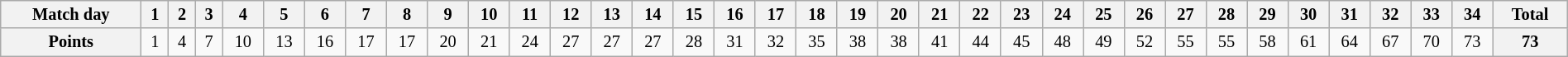<table class="wikitable" style="width:100%; font-size:85%;">
<tr valign=top>
<th align=center>Match day</th>
<th align=center>1</th>
<th align=center>2</th>
<th align=center>3</th>
<th align=center>4</th>
<th align=center>5</th>
<th align=center>6</th>
<th align=center>7</th>
<th align=center>8</th>
<th align=center>9</th>
<th align=center>10</th>
<th align=center>11</th>
<th align=center>12</th>
<th align=center>13</th>
<th align=center>14</th>
<th align=center>15</th>
<th align=center>16</th>
<th align=center>17</th>
<th align=center>18</th>
<th align=center>19</th>
<th align=center>20</th>
<th align=center>21</th>
<th align=center>22</th>
<th align=center>23</th>
<th align=center>24</th>
<th align=center>25</th>
<th align=center>26</th>
<th align=center>27</th>
<th align=center>28</th>
<th align=center>29</th>
<th align=center>30</th>
<th align=center>31</th>
<th align=center>32</th>
<th align=center>33</th>
<th align=center>34</th>
<th align=center><strong>Total</strong></th>
</tr>
<tr>
<th align=center>Points</th>
<td align=center>1</td>
<td align=center>4</td>
<td align=center>7</td>
<td align=center>10</td>
<td align=center>13</td>
<td align=center>16</td>
<td align=center>17</td>
<td align=center>17</td>
<td align=center>20</td>
<td align=center>21</td>
<td align=center>24</td>
<td align=center>27</td>
<td align=center>27</td>
<td align=center>27</td>
<td align=center>28</td>
<td align=center>31</td>
<td align=center>32</td>
<td align=center>35</td>
<td align=center>38</td>
<td align=center>38</td>
<td align=center>41</td>
<td align=center>44</td>
<td align=center>45</td>
<td align=center>48</td>
<td align=center>49</td>
<td align=center>52</td>
<td align=center>55</td>
<td align=center>55</td>
<td align=center>58</td>
<td align=center>61</td>
<td align=center>64</td>
<td align=center>67</td>
<td align=center>70</td>
<td align=center>73</td>
<th align=center><strong>73</strong></th>
</tr>
</table>
